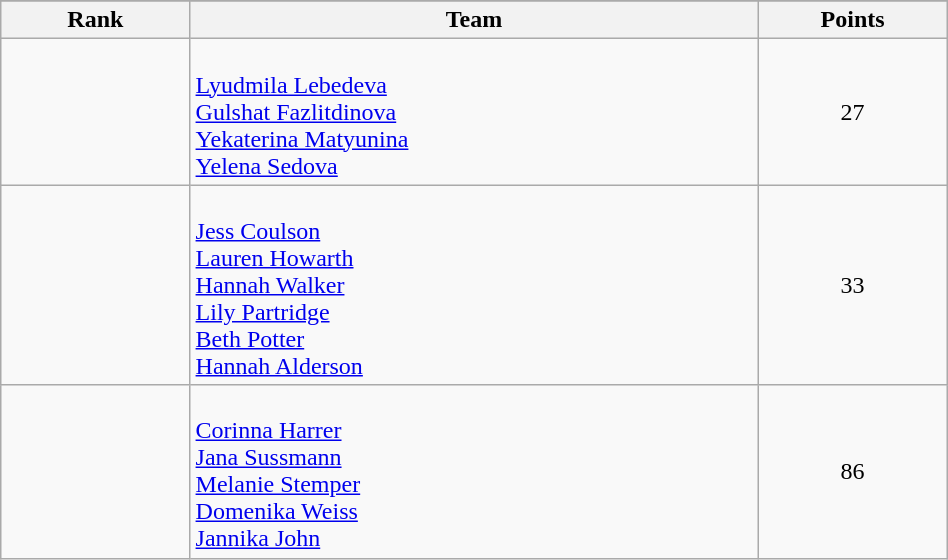<table class="wikitable" style="width:50%;">
<tr>
</tr>
<tr>
<th width=10%>Rank</th>
<th width=30%>Team</th>
<th width=10%>Points</th>
</tr>
<tr style="text-align:center;">
<td></td>
<td style="text-align:left;"><br><a href='#'>Lyudmila Lebedeva</a><br><a href='#'>Gulshat Fazlitdinova</a><br><a href='#'>Yekaterina Matyunina</a><br><a href='#'>Yelena Sedova</a></td>
<td>27</td>
</tr>
<tr style="text-align:center;">
<td></td>
<td style="text-align:left;"><br><a href='#'>Jess Coulson</a><br><a href='#'>Lauren Howarth</a><br><a href='#'>Hannah Walker</a><br><a href='#'>Lily Partridge</a><br><a href='#'>Beth Potter</a><br><a href='#'>Hannah Alderson</a></td>
<td>33</td>
</tr>
<tr style="text-align:center;">
<td></td>
<td style="text-align:left;"><br><a href='#'>Corinna Harrer</a><br><a href='#'>Jana Sussmann</a><br><a href='#'>Melanie Stemper</a><br><a href='#'>Domenika Weiss</a><br><a href='#'>Jannika John</a></td>
<td>86</td>
</tr>
</table>
